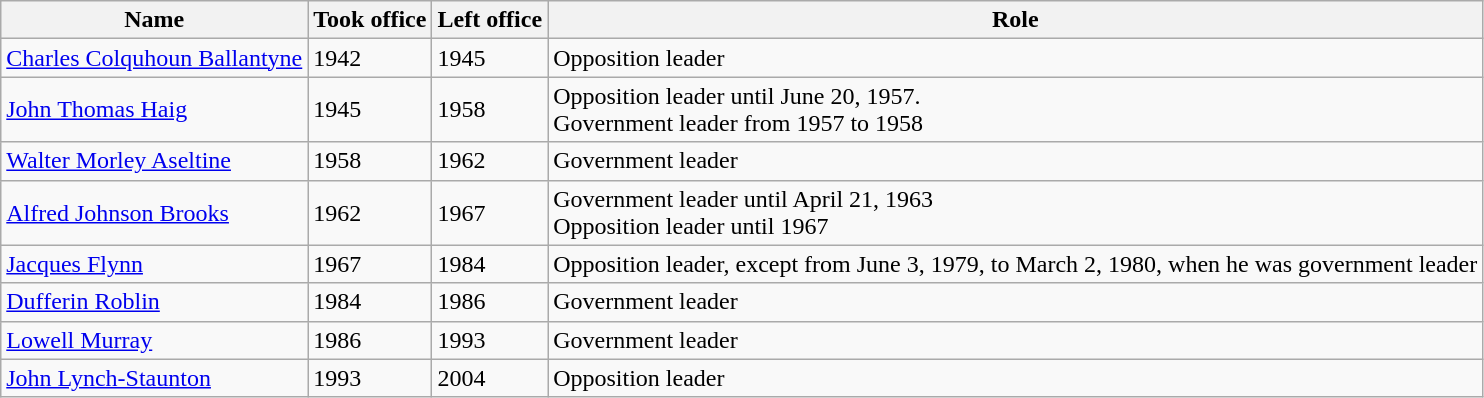<table class="wikitable">
<tr>
<th scope="col">Name</th>
<th scope="col">Took office</th>
<th scope="col">Left office</th>
<th scope="col">Role</th>
</tr>
<tr>
<td><a href='#'>Charles Colquhoun Ballantyne</a></td>
<td>1942</td>
<td>1945</td>
<td>Opposition leader</td>
</tr>
<tr>
<td><a href='#'>John Thomas Haig</a></td>
<td>1945</td>
<td>1958</td>
<td>Opposition leader until June 20, 1957.<br>Government leader from 1957 to 1958</td>
</tr>
<tr>
<td><a href='#'>Walter Morley Aseltine</a></td>
<td>1958</td>
<td>1962</td>
<td>Government leader</td>
</tr>
<tr>
<td><a href='#'>Alfred Johnson Brooks</a></td>
<td>1962</td>
<td>1967</td>
<td>Government leader until April 21, 1963<br>Opposition leader until 1967</td>
</tr>
<tr>
<td><a href='#'>Jacques Flynn</a></td>
<td>1967</td>
<td>1984</td>
<td>Opposition leader, except from June 3, 1979, to March 2, 1980, when he was government leader</td>
</tr>
<tr>
<td><a href='#'>Dufferin Roblin</a></td>
<td>1984</td>
<td>1986</td>
<td>Government leader</td>
</tr>
<tr>
<td><a href='#'>Lowell Murray</a></td>
<td>1986</td>
<td>1993</td>
<td>Government leader</td>
</tr>
<tr>
<td><a href='#'>John Lynch-Staunton</a></td>
<td>1993</td>
<td>2004</td>
<td>Opposition leader</td>
</tr>
</table>
